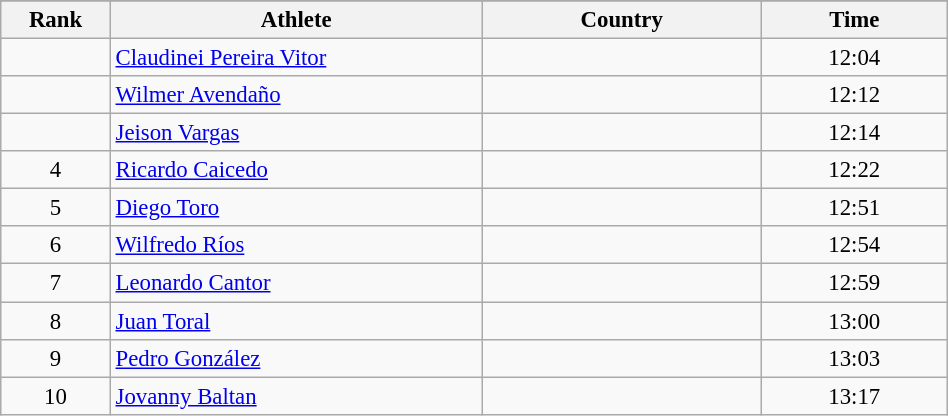<table class="wikitable sortable" style=" text-align:center; font-size:95%;" width="50%">
<tr>
</tr>
<tr>
<th width=5%>Rank</th>
<th width=20%>Athlete</th>
<th width=15%>Country</th>
<th width=10%>Time</th>
</tr>
<tr>
<td align=center></td>
<td align=left><a href='#'>Claudinei Pereira Vitor</a></td>
<td align=left></td>
<td>12:04</td>
</tr>
<tr>
<td align=center></td>
<td align=left><a href='#'>Wilmer Avendaño</a></td>
<td align=left></td>
<td>12:12</td>
</tr>
<tr>
<td align=center></td>
<td align=left><a href='#'>Jeison Vargas</a></td>
<td align=left></td>
<td>12:14</td>
</tr>
<tr>
<td align=center>4</td>
<td align=left><a href='#'>Ricardo Caicedo</a></td>
<td align=left></td>
<td>12:22</td>
</tr>
<tr>
<td align=center>5</td>
<td align=left><a href='#'>Diego Toro</a></td>
<td align=left></td>
<td>12:51</td>
</tr>
<tr>
<td align=center>6</td>
<td align=left><a href='#'>Wilfredo Ríos</a></td>
<td align=left></td>
<td>12:54</td>
</tr>
<tr>
<td align=center>7</td>
<td align=left><a href='#'>Leonardo Cantor</a></td>
<td align=left></td>
<td>12:59</td>
</tr>
<tr>
<td align=center>8</td>
<td align=left><a href='#'>Juan Toral</a></td>
<td align=left></td>
<td>13:00</td>
</tr>
<tr>
<td align=center>9</td>
<td align=left><a href='#'>Pedro González</a></td>
<td align=left></td>
<td>13:03</td>
</tr>
<tr>
<td align=center>10</td>
<td align=left><a href='#'>Jovanny Baltan</a></td>
<td align=left></td>
<td>13:17</td>
</tr>
</table>
